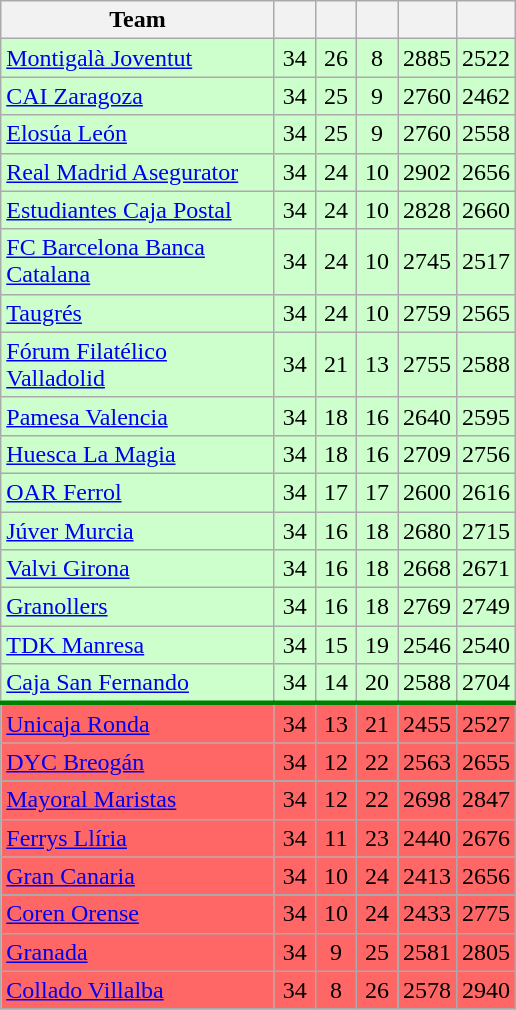<table class="wikitable" style="text-align:center;">
<tr>
<th width=175>Team</th>
<th width=20></th>
<th width=20></th>
<th width=20></th>
<th width=20></th>
<th width=20></th>
</tr>
<tr bgcolor= #ccffcc>
<td align=left><a href='#'>Montigalà Joventut</a></td>
<td>34</td>
<td>26</td>
<td>8</td>
<td>2885</td>
<td>2522</td>
</tr>
<tr bgcolor=#ccffcc>
<td align=left><a href='#'>CAI Zaragoza</a></td>
<td>34</td>
<td>25</td>
<td>9</td>
<td>2760</td>
<td>2462</td>
</tr>
<tr bgcolor=#ccffcc>
<td align=left><a href='#'>Elosúa León</a></td>
<td>34</td>
<td>25</td>
<td>9</td>
<td>2760</td>
<td>2558</td>
</tr>
<tr bgcolor=#ccffcc>
<td align=left><a href='#'>Real Madrid Asegurator</a></td>
<td>34</td>
<td>24</td>
<td>10</td>
<td>2902</td>
<td>2656</td>
</tr>
<tr bgcolor=#ccffcc>
<td align=left><a href='#'>Estudiantes Caja Postal</a></td>
<td>34</td>
<td>24</td>
<td>10</td>
<td>2828</td>
<td>2660</td>
</tr>
<tr bgcolor=#ccffcc>
<td align=left><a href='#'>FC Barcelona Banca Catalana</a></td>
<td>34</td>
<td>24</td>
<td>10</td>
<td>2745</td>
<td>2517</td>
</tr>
<tr bgcolor=#ccffcc>
<td align=left><a href='#'>Taugrés</a></td>
<td>34</td>
<td>24</td>
<td>10</td>
<td>2759</td>
<td>2565</td>
</tr>
<tr bgcolor=#ccffcc>
<td align=left><a href='#'>Fórum Filatélico Valladolid</a></td>
<td>34</td>
<td>21</td>
<td>13</td>
<td>2755</td>
<td>2588</td>
</tr>
<tr bgcolor=#ccffcc>
<td align=left><a href='#'>Pamesa Valencia</a></td>
<td>34</td>
<td>18</td>
<td>16</td>
<td>2640</td>
<td>2595</td>
</tr>
<tr bgcolor=#ccffcc>
<td align=left><a href='#'>Huesca La Magia</a></td>
<td>34</td>
<td>18</td>
<td>16</td>
<td>2709</td>
<td>2756</td>
</tr>
<tr bgcolor=#ccffcc>
<td align=left><a href='#'>OAR Ferrol</a></td>
<td>34</td>
<td>17</td>
<td>17</td>
<td>2600</td>
<td>2616</td>
</tr>
<tr bgcolor=#ccffcc>
<td align=left><a href='#'>Júver Murcia</a></td>
<td>34</td>
<td>16</td>
<td>18</td>
<td>2680</td>
<td>2715</td>
</tr>
<tr bgcolor= #ccffcc>
<td align=left><a href='#'>Valvi Girona</a></td>
<td>34</td>
<td>16</td>
<td>18</td>
<td>2668</td>
<td>2671</td>
</tr>
<tr bgcolor=#ccffcc>
<td align=left><a href='#'>Granollers</a></td>
<td>34</td>
<td>16</td>
<td>18</td>
<td>2769</td>
<td>2749</td>
</tr>
<tr bgcolor=#ccffcc>
<td align=left><a href='#'>TDK Manresa</a></td>
<td>34</td>
<td>15</td>
<td>19</td>
<td>2546</td>
<td>2540</td>
</tr>
<tr bgcolor=#ccffcc style="border-bottom:3px solid green;">
<td align=left><a href='#'>Caja San Fernando</a></td>
<td>34</td>
<td>14</td>
<td>20</td>
<td>2588</td>
<td>2704</td>
</tr>
<tr bgcolor=#ff6666>
<td align=left><a href='#'>Unicaja Ronda</a></td>
<td>34</td>
<td>13</td>
<td>21</td>
<td>2455</td>
<td>2527</td>
</tr>
<tr bgcolor=#ff6666>
<td align=left><a href='#'>DYC Breogán</a></td>
<td>34</td>
<td>12</td>
<td>22</td>
<td>2563</td>
<td>2655</td>
</tr>
<tr bgcolor=#ff6666>
<td align=left><a href='#'>Mayoral Maristas</a></td>
<td>34</td>
<td>12</td>
<td>22</td>
<td>2698</td>
<td>2847</td>
</tr>
<tr bgcolor=#ff6666>
<td align=left><a href='#'>Ferrys Llíria</a></td>
<td>34</td>
<td>11</td>
<td>23</td>
<td>2440</td>
<td>2676</td>
</tr>
<tr bgcolor=#ff6666>
<td align=left><a href='#'>Gran Canaria</a></td>
<td>34</td>
<td>10</td>
<td>24</td>
<td>2413</td>
<td>2656</td>
</tr>
<tr bgcolor=#ff6666>
<td align=left><a href='#'>Coren Orense</a></td>
<td>34</td>
<td>10</td>
<td>24</td>
<td>2433</td>
<td>2775</td>
</tr>
<tr bgcolor=#ff6666>
<td align=left><a href='#'>Granada</a></td>
<td>34</td>
<td>9</td>
<td>25</td>
<td>2581</td>
<td>2805</td>
</tr>
<tr bgcolor=#ff6666>
<td align=left><a href='#'>Collado Villalba</a></td>
<td>34</td>
<td>8</td>
<td>26</td>
<td>2578</td>
<td>2940</td>
</tr>
</table>
